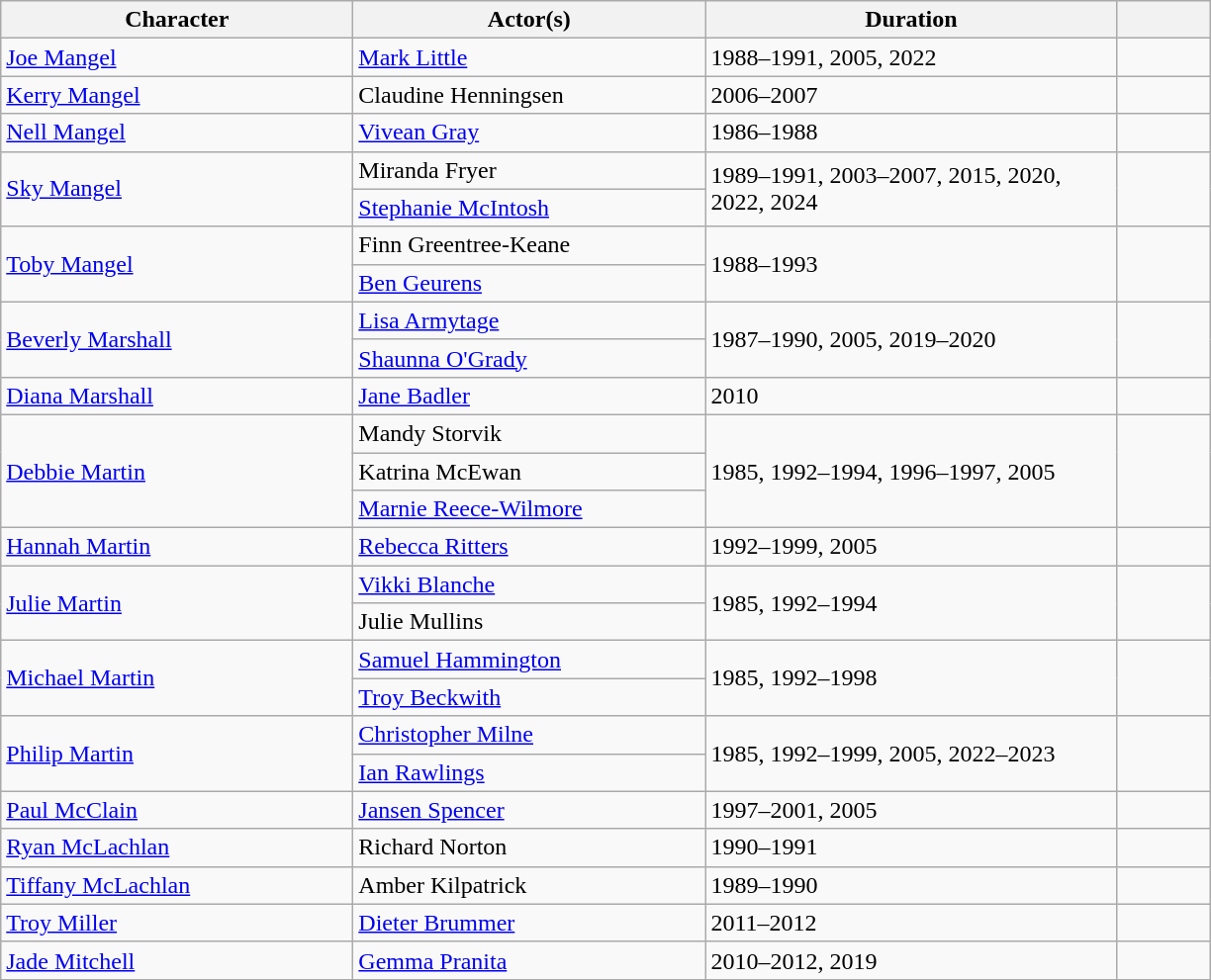<table class="wikitable">
<tr>
<th scope="col" width="230">Character</th>
<th scope="col" width="230">Actor(s)</th>
<th scope="col" width="270">Duration</th>
<th scope="col" width="55"></th>
</tr>
<tr>
<td><a href='#'>Joe Mangel</a></td>
<td><a href='#'>Mark Little</a></td>
<td>1988–1991, 2005, 2022</td>
<td></td>
</tr>
<tr>
<td><a href='#'>Kerry Mangel</a></td>
<td>Claudine Henningsen</td>
<td>2006–2007</td>
<td></td>
</tr>
<tr>
<td><a href='#'>Nell Mangel</a></td>
<td><a href='#'>Vivean Gray</a></td>
<td>1986–1988</td>
<td></td>
</tr>
<tr>
<td rowspan="2"><a href='#'>Sky Mangel</a></td>
<td>Miranda Fryer</td>
<td rowspan="2">1989–1991, 2003–2007, 2015, 2020, 2022, 2024</td>
<td rowspan="2"></td>
</tr>
<tr>
<td><a href='#'>Stephanie McIntosh</a></td>
</tr>
<tr>
<td rowspan="2"><a href='#'>Toby Mangel</a></td>
<td>Finn Greentree-Keane</td>
<td rowspan="2">1988–1993</td>
<td rowspan="2"></td>
</tr>
<tr>
<td><a href='#'>Ben Geurens</a></td>
</tr>
<tr>
<td rowspan="2"><a href='#'>Beverly Marshall</a></td>
<td><a href='#'>Lisa Armytage</a></td>
<td rowspan="2">1987–1990, 2005, 2019–2020</td>
<td rowspan="2"></td>
</tr>
<tr>
<td><a href='#'>Shaunna O'Grady</a></td>
</tr>
<tr>
<td><a href='#'>Diana Marshall</a></td>
<td><a href='#'>Jane Badler</a></td>
<td>2010</td>
<td></td>
</tr>
<tr>
<td rowspan="3"><a href='#'>Debbie Martin</a></td>
<td>Mandy Storvik</td>
<td rowspan="3">1985, 1992–1994, 1996–1997, 2005</td>
<td rowspan="3"></td>
</tr>
<tr>
<td>Katrina McEwan</td>
</tr>
<tr>
<td><a href='#'>Marnie Reece-Wilmore</a></td>
</tr>
<tr>
<td><a href='#'>Hannah Martin</a></td>
<td><a href='#'>Rebecca Ritters</a></td>
<td>1992–1999, 2005</td>
<td></td>
</tr>
<tr>
<td rowspan="2"><a href='#'>Julie Martin</a></td>
<td><a href='#'>Vikki Blanche</a></td>
<td rowspan="2">1985, 1992–1994</td>
<td rowspan="2"></td>
</tr>
<tr>
<td>Julie Mullins</td>
</tr>
<tr>
<td rowspan="2"><a href='#'>Michael Martin</a></td>
<td><a href='#'>Samuel Hammington</a></td>
<td rowspan="2">1985, 1992–1998</td>
<td rowspan="2"></td>
</tr>
<tr>
<td><a href='#'>Troy Beckwith</a></td>
</tr>
<tr>
<td rowspan="2"><a href='#'>Philip Martin</a></td>
<td><a href='#'>Christopher Milne</a></td>
<td rowspan=2>1985, 1992–1999, 2005, 2022–2023</td>
<td rowspan=2></td>
</tr>
<tr>
<td><a href='#'>Ian Rawlings</a></td>
</tr>
<tr>
<td><a href='#'>Paul McClain</a></td>
<td><a href='#'>Jansen Spencer</a></td>
<td>1997–2001, 2005</td>
<td></td>
</tr>
<tr>
<td><a href='#'>Ryan McLachlan</a></td>
<td>Richard Norton</td>
<td>1990–1991</td>
<td></td>
</tr>
<tr>
<td><a href='#'>Tiffany McLachlan</a></td>
<td>Amber Kilpatrick</td>
<td>1989–1990</td>
<td></td>
</tr>
<tr>
<td><a href='#'>Troy Miller</a></td>
<td><a href='#'>Dieter Brummer</a></td>
<td>2011–2012</td>
<td></td>
</tr>
<tr>
<td><a href='#'>Jade Mitchell</a></td>
<td><a href='#'>Gemma Pranita</a></td>
<td>2010–2012, 2019</td>
<td></td>
</tr>
</table>
